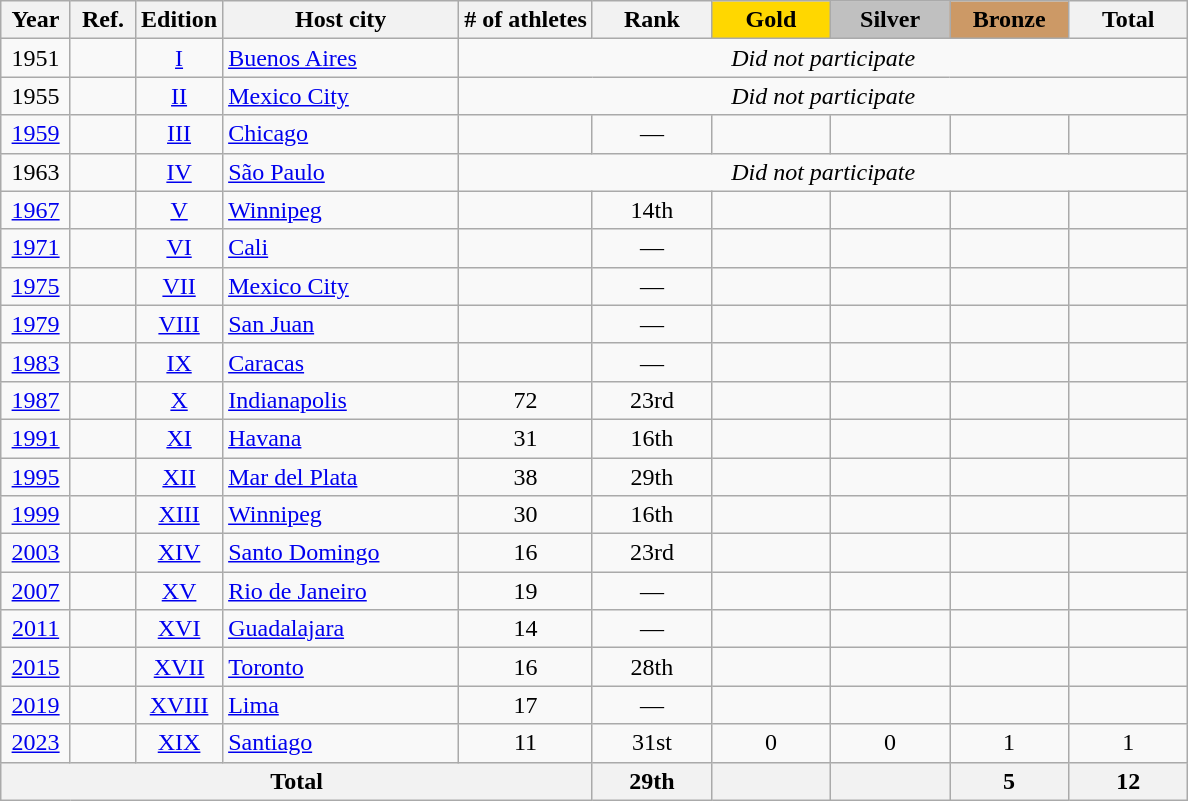<table class="wikitable sortable" style="text-align:center;">
<tr>
<th scope="col"> Year </th>
<th scope="col" class="unsortable"> Ref. </th>
<th scope="col">Edition</th>
<th scope="col" style="width:150px;">Host city</th>
<th># of athletes</th>
<th scope="col" style="width:4.5em;"> Rank </th>
<th scope="col" style="width:4.5em; background:gold">Gold</th>
<th scope="col" style="width:4.5em; background:silver">Silver</th>
<th scope="col" style="width:4.5em; background:#cc9966">Bronze</th>
<th scope="col" style="width:4.5em;">Total</th>
</tr>
<tr class="sortbottom">
<td><span>1951</span></td>
<td></td>
<td><a href='#'>I</a></td>
<td align=left> <a href='#'>Buenos Aires</a></td>
<td colspan="6"><span><em>Did not participate</em></span></td>
</tr>
<tr class="sortbottom">
<td><span>1955</span></td>
<td></td>
<td><a href='#'>II</a></td>
<td align=left> <a href='#'>Mexico City</a></td>
<td colspan="6"><span><em>Did not participate</em></span></td>
</tr>
<tr>
<td><a href='#'>1959</a></td>
<td></td>
<td><a href='#'>III</a></td>
<td align=left> <a href='#'>Chicago</a></td>
<td></td>
<td>—</td>
<td></td>
<td></td>
<td></td>
<td></td>
</tr>
<tr class="sortbottom">
<td><span>1963</span></td>
<td></td>
<td><a href='#'>IV</a></td>
<td align=left> <a href='#'>São Paulo</a></td>
<td colspan="6"><span><em>Did not participate</em></span></td>
</tr>
<tr>
<td><a href='#'>1967</a></td>
<td></td>
<td><a href='#'>V</a></td>
<td align=left> <a href='#'>Winnipeg</a></td>
<td></td>
<td>14th</td>
<td></td>
<td></td>
<td></td>
<td></td>
</tr>
<tr>
<td><a href='#'>1971</a></td>
<td></td>
<td><a href='#'>VI</a></td>
<td align=left> <a href='#'>Cali</a></td>
<td></td>
<td>—</td>
<td></td>
<td></td>
<td></td>
<td></td>
</tr>
<tr>
<td><a href='#'>1975</a></td>
<td></td>
<td><a href='#'>VII</a></td>
<td align=left> <a href='#'>Mexico City</a></td>
<td></td>
<td>—</td>
<td></td>
<td></td>
<td></td>
<td></td>
</tr>
<tr>
<td><a href='#'>1979</a></td>
<td></td>
<td><a href='#'>VIII</a></td>
<td align=left> <a href='#'>San Juan</a></td>
<td></td>
<td>—</td>
<td></td>
<td></td>
<td></td>
<td></td>
</tr>
<tr>
<td><a href='#'>1983</a></td>
<td></td>
<td><a href='#'>IX</a></td>
<td align=left> <a href='#'>Caracas</a></td>
<td></td>
<td>—</td>
<td></td>
<td></td>
<td></td>
<td></td>
</tr>
<tr>
<td><a href='#'>1987</a></td>
<td></td>
<td><a href='#'>X</a></td>
<td align=left> <a href='#'>Indianapolis</a></td>
<td>72</td>
<td>23rd</td>
<td></td>
<td></td>
<td></td>
<td></td>
</tr>
<tr>
<td><a href='#'>1991</a></td>
<td></td>
<td><a href='#'>XI</a></td>
<td align=left> <a href='#'>Havana</a></td>
<td>31</td>
<td>16th</td>
<td></td>
<td></td>
<td></td>
<td></td>
</tr>
<tr>
<td><a href='#'>1995</a></td>
<td></td>
<td><a href='#'>XII</a></td>
<td align=left> <a href='#'>Mar del Plata</a></td>
<td>38</td>
<td>29th</td>
<td></td>
<td></td>
<td></td>
<td></td>
</tr>
<tr>
<td><a href='#'>1999</a></td>
<td></td>
<td><a href='#'>XIII</a></td>
<td align=left> <a href='#'>Winnipeg</a></td>
<td>30</td>
<td>16th</td>
<td></td>
<td></td>
<td></td>
<td></td>
</tr>
<tr>
<td><a href='#'>2003</a></td>
<td></td>
<td><a href='#'>XIV</a></td>
<td align=left> <a href='#'>Santo Domingo</a></td>
<td>16</td>
<td>23rd</td>
<td></td>
<td></td>
<td></td>
<td></td>
</tr>
<tr>
<td><a href='#'>2007</a></td>
<td></td>
<td><a href='#'>XV</a></td>
<td align=left> <a href='#'>Rio de Janeiro</a></td>
<td>19</td>
<td>—</td>
<td></td>
<td></td>
<td></td>
<td></td>
</tr>
<tr>
<td><a href='#'>2011</a></td>
<td></td>
<td><a href='#'>XVI</a></td>
<td align=left> <a href='#'>Guadalajara</a></td>
<td>14</td>
<td>—</td>
<td></td>
<td></td>
<td></td>
<td></td>
</tr>
<tr>
<td><a href='#'>2015</a></td>
<td></td>
<td><a href='#'>XVII</a></td>
<td align=left> <a href='#'>Toronto</a></td>
<td>16</td>
<td>28th</td>
<td></td>
<td></td>
<td></td>
<td></td>
</tr>
<tr>
<td><a href='#'>2019</a></td>
<td></td>
<td><a href='#'>XVIII</a></td>
<td align=left> <a href='#'>Lima</a></td>
<td>17</td>
<td>—</td>
<td></td>
<td></td>
<td></td>
<td></td>
</tr>
<tr>
<td><a href='#'>2023</a></td>
<td></td>
<td><a href='#'>XIX</a></td>
<td align=left> <a href='#'>Santiago</a></td>
<td>11</td>
<td>31st</td>
<td>0</td>
<td>0</td>
<td>1</td>
<td>1</td>
</tr>
<tr class="sortbottom">
<th colspan="5">Total</th>
<th>29th</th>
<th></th>
<th></th>
<th>5</th>
<th>12</th>
</tr>
</table>
